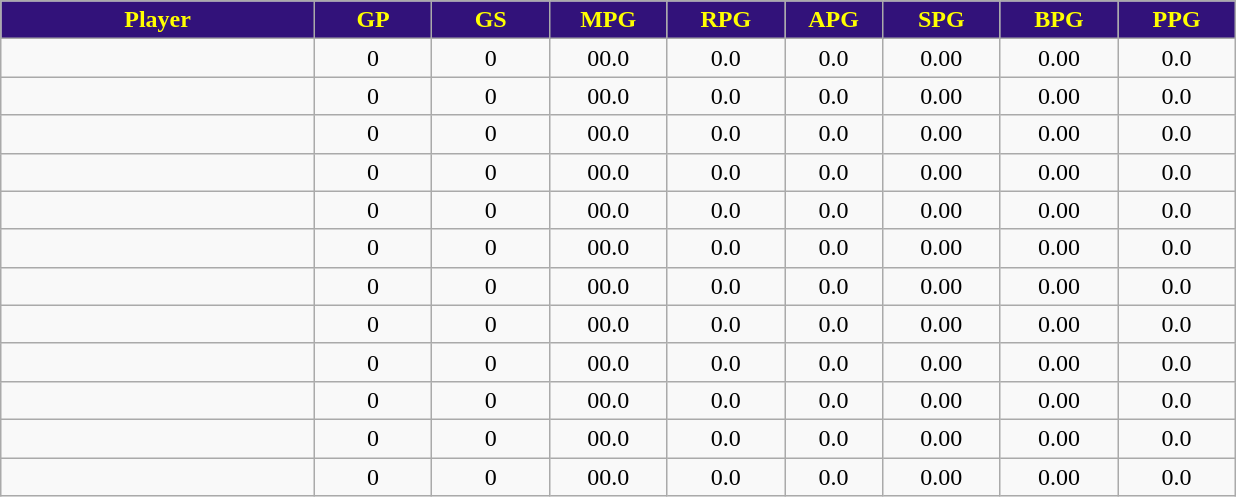<table class="wikitable sortable" style="text-align:center;">
<tr>
<th style="background:#32127A;color:#FFFF00;" width="16%">Player</th>
<th style="background:#32127A;color:#FFFF00;" width="6%">GP</th>
<th style="background:#32127A;color:#FFFF00;" width="6%">GS</th>
<th style="background:#32127A;color:#FFFF00;" width="6%">MPG</th>
<th style="background:#32127A;color:#FFFF00;" width="6%">RPG</th>
<th style="background:#32127A;color:#FFFF00;" width="5%">APG</th>
<th style="background:#32127A;color:#FFFF00;" width="6%">SPG</th>
<th style="background:#32127A;color:#FFFF00;" width="6%">BPG</th>
<th style="background:#32127A;color:#FFFF00;" width="6%">PPG</th>
</tr>
<tr>
<td></td>
<td>0</td>
<td>0</td>
<td>00.0</td>
<td>0.0</td>
<td>0.0</td>
<td>0.00</td>
<td>0.00</td>
<td>0.0</td>
</tr>
<tr>
<td></td>
<td>0</td>
<td>0</td>
<td>00.0</td>
<td>0.0</td>
<td>0.0</td>
<td>0.00</td>
<td>0.00</td>
<td>0.0</td>
</tr>
<tr>
<td></td>
<td>0</td>
<td>0</td>
<td>00.0</td>
<td>0.0</td>
<td>0.0</td>
<td>0.00</td>
<td>0.00</td>
<td>0.0</td>
</tr>
<tr>
<td></td>
<td>0</td>
<td>0</td>
<td>00.0</td>
<td>0.0</td>
<td>0.0</td>
<td>0.00</td>
<td>0.00</td>
<td>0.0</td>
</tr>
<tr>
<td></td>
<td>0</td>
<td>0</td>
<td>00.0</td>
<td>0.0</td>
<td>0.0</td>
<td>0.00</td>
<td>0.00</td>
<td>0.0</td>
</tr>
<tr>
<td></td>
<td>0</td>
<td>0</td>
<td>00.0</td>
<td>0.0</td>
<td>0.0</td>
<td>0.00</td>
<td>0.00</td>
<td>0.0</td>
</tr>
<tr>
<td></td>
<td>0</td>
<td>0</td>
<td>00.0</td>
<td>0.0</td>
<td>0.0</td>
<td>0.00</td>
<td>0.00</td>
<td>0.0</td>
</tr>
<tr>
<td></td>
<td>0</td>
<td>0</td>
<td>00.0</td>
<td>0.0</td>
<td>0.0</td>
<td>0.00</td>
<td>0.00</td>
<td>0.0</td>
</tr>
<tr>
<td></td>
<td>0</td>
<td>0</td>
<td>00.0</td>
<td>0.0</td>
<td>0.0</td>
<td>0.00</td>
<td>0.00</td>
<td>0.0</td>
</tr>
<tr>
<td></td>
<td>0</td>
<td>0</td>
<td>00.0</td>
<td>0.0</td>
<td>0.0</td>
<td>0.00</td>
<td>0.00</td>
<td>0.0</td>
</tr>
<tr>
<td></td>
<td>0</td>
<td>0</td>
<td>00.0</td>
<td>0.0</td>
<td>0.0</td>
<td>0.00</td>
<td>0.00</td>
<td>0.0</td>
</tr>
<tr>
<td></td>
<td>0</td>
<td>0</td>
<td>00.0</td>
<td>0.0</td>
<td>0.0</td>
<td>0.00</td>
<td>0.00</td>
<td>0.0</td>
</tr>
</table>
